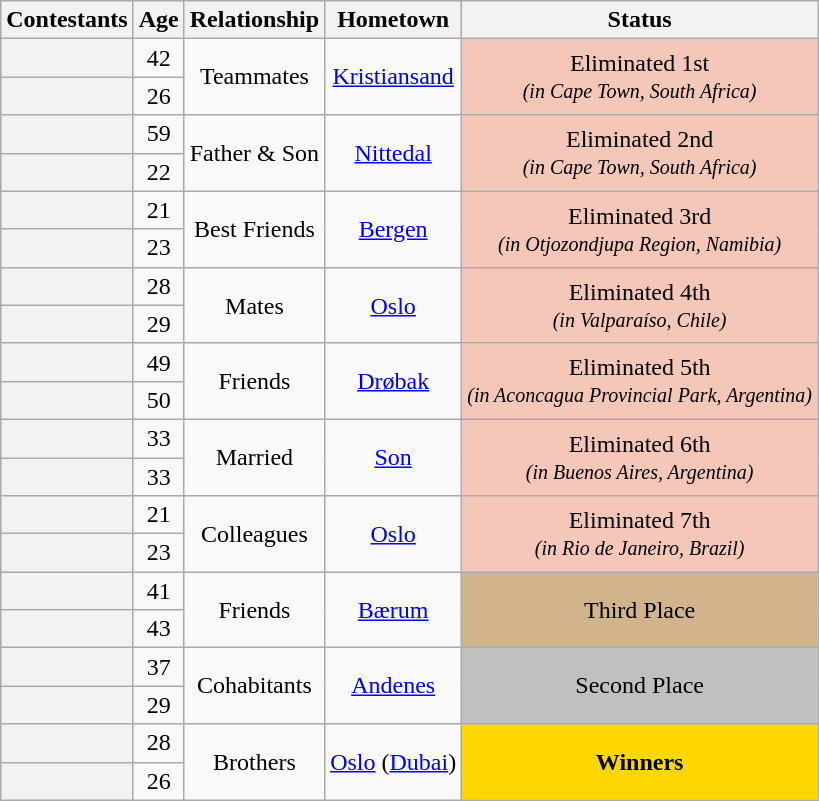<table class="wikitable sortable" style="text-align:center;">
<tr>
<th scope="col">Contestants</th>
<th scope="col">Age</th>
<th class="unsortable" scope="col">Relationship</th>
<th scope="col" class="unsortable">Hometown</th>
<th scope="col">Status</th>
</tr>
<tr>
<th scope="row"></th>
<td>42</td>
<td rowspan="2">Teammates</td>
<td rowspan="2"><a href='#'>Kristiansand</a></td>
<td rowspan="2" bgcolor="f4c7b8">Eliminated 1st<br><small><em>(in Cape Town, South Africa)</em></small></td>
</tr>
<tr>
<th scope="row"></th>
<td>26</td>
</tr>
<tr>
<th scope="row"></th>
<td>59</td>
<td rowspan="2">Father & Son</td>
<td rowspan="2"><a href='#'>Nittedal</a></td>
<td rowspan="2" bgcolor="f4c7b8">Eliminated 2nd<br><small><em>(in Cape Town, South Africa)</em></small></td>
</tr>
<tr>
<th scope="row"></th>
<td>22</td>
</tr>
<tr>
<th scope="row"></th>
<td>21</td>
<td rowspan="2">Best Friends</td>
<td rowspan="2"><a href='#'>Bergen</a></td>
<td rowspan="2" bgcolor="f4c7b8">Eliminated 3rd<br><small><em>(in Otjozondjupa Region, Namibia)</em></small></td>
</tr>
<tr>
<th scope="row"></th>
<td>23</td>
</tr>
<tr>
<th scope="row"></th>
<td>28</td>
<td rowspan="2">Mates</td>
<td rowspan="2"><a href='#'>Oslo</a></td>
<td rowspan="2" bgcolor="f4c7b8">Eliminated 4th<br><small><em>(in Valparaíso, Chile)</em></small></td>
</tr>
<tr>
<th scope="row"></th>
<td>29</td>
</tr>
<tr>
<th scope="row"></th>
<td>49</td>
<td rowspan="2">Friends</td>
<td rowspan="2"><a href='#'>Drøbak</a></td>
<td rowspan="2" bgcolor="f4c7b8">Eliminated 5th<br><small><em>(in Aconcagua Provincial Park, Argentina)</em></small></td>
</tr>
<tr>
<th scope="row"></th>
<td>50</td>
</tr>
<tr>
<th scope="row"></th>
<td>33</td>
<td rowspan="2">Married</td>
<td rowspan="2"><a href='#'>Son</a></td>
<td rowspan="2" bgcolor="f4c7b8">Eliminated 6th<br><small><em>(in Buenos Aires, Argentina)</em></small></td>
</tr>
<tr>
<th scope="row"></th>
<td>33</td>
</tr>
<tr>
<th scope="row"></th>
<td>21</td>
<td rowspan="2">Colleagues</td>
<td rowspan="2"><a href='#'>Oslo</a></td>
<td rowspan="2" bgcolor="f4c7b8">Eliminated 7th<br><small><em>(in Rio de Janeiro, Brazil)</em></small></td>
</tr>
<tr>
<th scope="row"></th>
<td>23</td>
</tr>
<tr>
<th scope="row"></th>
<td>41</td>
<td rowspan="2">Friends</td>
<td rowspan="2"><a href='#'>Bærum</a></td>
<td rowspan="2" bgcolor="tan">Third Place</td>
</tr>
<tr>
<th scope="row"></th>
<td>43</td>
</tr>
<tr>
<th scope="row"></th>
<td>37</td>
<td rowspan="2">Cohabitants</td>
<td rowspan="2"><a href='#'>Andenes</a></td>
<td rowspan="2" bgcolor="silver">Second Place</td>
</tr>
<tr>
<th scope="row"></th>
<td>29</td>
</tr>
<tr>
<th scope="row"></th>
<td>28</td>
<td rowspan="2">Brothers</td>
<td rowspan="2"><a href='#'>Oslo</a> (<a href='#'>Dubai</a>)</td>
<td rowspan="2" bgcolor="gold"><strong>Winners</strong></td>
</tr>
<tr>
<th scope="row"></th>
<td>26</td>
</tr>
</table>
